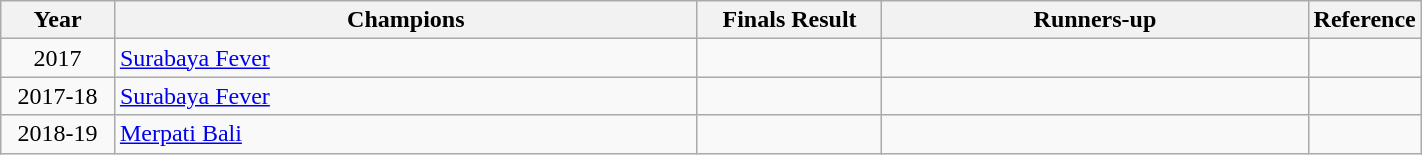<table class="wikitable sortable" style="width:75%;">
<tr>
<th width="8%">Year</th>
<th>Champions</th>
<th class="unsortable" style="width:13%;">Finals Result</th>
<th width="30%">Runners-up</th>
<th class="unsortable" style="width:3%;">Reference</th>
</tr>
<tr>
<td align="center">2017</td>
<td><a href='#'>Surabaya Fever</a></td>
<td align="center"></td>
<td></td>
<td align="center"></td>
</tr>
<tr>
<td align="center">2017-18</td>
<td><a href='#'>Surabaya Fever</a></td>
<td align="center"></td>
<td></td>
<td align="center"></td>
</tr>
<tr>
<td align="center">2018-19</td>
<td><a href='#'>Merpati Bali</a></td>
<td align="center"></td>
<td></td>
<td align="center"></td>
</tr>
</table>
